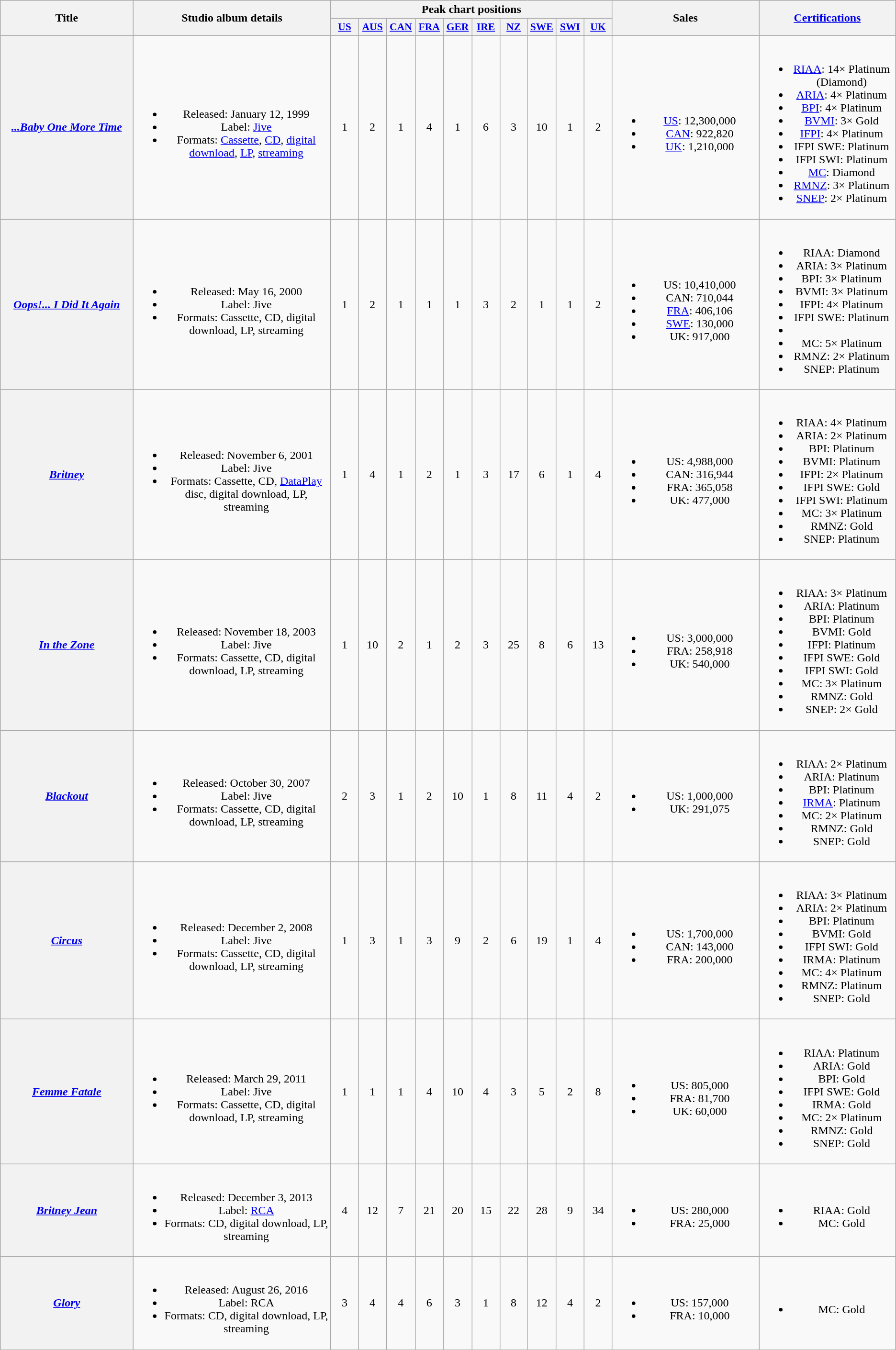<table class="wikitable plainrowheaders" style="text-align:center;">
<tr>
<th scope="col" rowspan="2" style="width:12em;">Title</th>
<th scope="col" rowspan="2" style="width:18em;">Studio album details</th>
<th scope="col" colspan="10">Peak chart positions</th>
<th scope="col" rowspan="2" style="width:13em;">Sales</th>
<th scope="col" rowspan="2" style="width:12em;"><a href='#'>Certifications</a></th>
</tr>
<tr>
<th scope="col" style="width:2.3em; font-size:90%;"><a href='#'>US</a><br></th>
<th scope="col" style="width:2.3em;font-size:90%;"><a href='#'>AUS</a><br></th>
<th scope="col" style="width:2.3em;font-size:90%;"><a href='#'>CAN</a><br></th>
<th scope="col" style="width:2.3em;font-size:90%;"><a href='#'>FRA</a><br></th>
<th scope="col" style="width:2.3em;font-size:90%;"><a href='#'>GER</a><br></th>
<th scope="col" style="width:2.3em;font-size:90%;"><a href='#'>IRE</a><br></th>
<th scope="col" style="width:2.3em;font-size:90%;"><a href='#'>NZ</a><br></th>
<th scope="col" style="width:2.3em;font-size:90%;"><a href='#'>SWE</a><br></th>
<th scope="col" style="width:2.3em;font-size:90%;"><a href='#'>SWI</a><br></th>
<th scope="col" style="width:2.3em;font-size:90%;"><a href='#'>UK</a><br></th>
</tr>
<tr>
<th scope="row"><em><a href='#'>...Baby One More Time</a></em></th>
<td><br><ul><li>Released: January 12, 1999</li><li>Label: <a href='#'>Jive</a></li><li>Formats: <a href='#'>Cassette</a>, <a href='#'>CD</a>, <a href='#'>digital download</a>, <a href='#'>LP</a>, <a href='#'>streaming</a></li></ul></td>
<td>1</td>
<td>2</td>
<td>1</td>
<td>4</td>
<td>1</td>
<td>6</td>
<td>3</td>
<td>10</td>
<td>1</td>
<td>2</td>
<td><br><ul><li><a href='#'>US</a>: 12,300,000</li><li><a href='#'>CAN</a>: 922,820</li><li><a href='#'>UK</a>: 1,210,000</li></ul></td>
<td><br><ul><li><a href='#'>RIAA</a>: 14× Platinum (Diamond)</li><li><a href='#'>ARIA</a>: 4× Platinum</li><li><a href='#'>BPI</a>: 4× Platinum</li><li><a href='#'>BVMI</a>: 3× Gold</li><li><a href='#'>IFPI</a>: 4× Platinum</li><li>IFPI SWE: Platinum</li><li>IFPI SWI: Platinum</li><li><a href='#'>MC</a>: Diamond</li><li><a href='#'>RMNZ</a>: 3× Platinum</li><li><a href='#'>SNEP</a>: 2× Platinum</li></ul></td>
</tr>
<tr>
<th scope="row"><em><a href='#'>Oops!... I Did It Again</a></em></th>
<td><br><ul><li>Released: May 16, 2000</li><li>Label: Jive</li><li>Formats: Cassette, CD, digital download, LP, streaming</li></ul></td>
<td>1</td>
<td>2</td>
<td>1</td>
<td>1</td>
<td>1</td>
<td>3</td>
<td>2</td>
<td>1</td>
<td>1</td>
<td>2</td>
<td><br><ul><li>US: 10,410,000</li><li>CAN: 710,044</li><li><a href='#'>FRA</a>: 406,106</li><li><a href='#'>SWE</a>: 130,000</li><li>UK: 917,000</li></ul></td>
<td><br><ul><li>RIAA: Diamond</li><li>ARIA: 3× Platinum</li><li>BPI: 3× Platinum</li><li>BVMI: 3× Platinum</li><li>IFPI: 4× Platinum</li><li>IFPI SWE: Platinum</li><li></li><li>MC: 5× Platinum</li><li>RMNZ: 2× Platinum</li><li>SNEP: Platinum</li></ul></td>
</tr>
<tr>
<th scope="row"><em><a href='#'>Britney</a></em></th>
<td><br><ul><li>Released: November 6, 2001</li><li>Label: Jive</li><li>Formats: Cassette, CD, <a href='#'>DataPlay</a> disc, digital download, LP, streaming</li></ul></td>
<td>1</td>
<td>4</td>
<td>1</td>
<td>2</td>
<td>1</td>
<td>3</td>
<td>17</td>
<td>6</td>
<td>1</td>
<td>4</td>
<td><br><ul><li>US: 4,988,000</li><li>CAN: 316,944</li><li>FRA: 365,058</li><li>UK: 477,000</li></ul></td>
<td><br><ul><li>RIAA: 4× Platinum</li><li>ARIA: 2× Platinum</li><li>BPI: Platinum</li><li>BVMI: Platinum</li><li>IFPI: 2× Platinum</li><li>IFPI SWE: Gold</li><li>IFPI SWI: Platinum</li><li>MC: 3× Platinum</li><li>RMNZ: Gold</li><li>SNEP: Platinum</li></ul></td>
</tr>
<tr>
<th scope="row"><em><a href='#'>In the Zone</a></em></th>
<td><br><ul><li>Released: November 18, 2003</li><li>Label: Jive</li><li>Formats: Cassette, CD, digital download, LP, streaming</li></ul></td>
<td>1</td>
<td>10</td>
<td>2</td>
<td>1</td>
<td>2</td>
<td>3</td>
<td>25</td>
<td>8</td>
<td>6</td>
<td>13</td>
<td><br><ul><li>US: 3,000,000</li><li>FRA: 258,918</li><li>UK: 540,000</li></ul></td>
<td><br><ul><li>RIAA: 3× Platinum</li><li>ARIA: Platinum</li><li>BPI: Platinum</li><li>BVMI: Gold</li><li>IFPI: Platinum</li><li>IFPI SWE: Gold</li><li>IFPI SWI: Gold</li><li>MC: 3× Platinum</li><li>RMNZ: Gold</li><li>SNEP: 2× Gold</li></ul></td>
</tr>
<tr>
<th scope="row"><em><a href='#'>Blackout</a></em></th>
<td><br><ul><li>Released: October 30, 2007</li><li>Label: Jive</li><li>Formats: Cassette, CD, digital download, LP, streaming</li></ul></td>
<td>2</td>
<td>3</td>
<td>1</td>
<td>2</td>
<td>10</td>
<td>1</td>
<td>8</td>
<td>11</td>
<td>4</td>
<td>2</td>
<td><br><ul><li>US: 1,000,000</li><li>UK: 291,075</li></ul></td>
<td><br><ul><li>RIAA: 2× Platinum</li><li>ARIA: Platinum</li><li>BPI: Platinum</li><li><a href='#'>IRMA</a>: Platinum</li><li>MC: 2× Platinum</li><li>RMNZ: Gold</li><li>SNEP: Gold</li></ul></td>
</tr>
<tr>
<th scope="row"><em><a href='#'>Circus</a></em></th>
<td><br><ul><li>Released: December 2, 2008</li><li>Label: Jive</li><li>Formats: Cassette, CD, digital download, LP, streaming</li></ul></td>
<td>1</td>
<td>3</td>
<td>1</td>
<td>3</td>
<td>9</td>
<td>2</td>
<td>6</td>
<td>19</td>
<td>1</td>
<td>4</td>
<td><br><ul><li>US: 1,700,000</li><li>CAN: 143,000</li><li>FRA: 200,000</li></ul></td>
<td><br><ul><li>RIAA: 3× Platinum</li><li>ARIA: 2× Platinum</li><li>BPI: Platinum</li><li>BVMI: Gold</li><li>IFPI SWI: Gold</li><li>IRMA: Platinum</li><li>MC: 4× Platinum</li><li>RMNZ: Platinum</li><li>SNEP: Gold</li></ul></td>
</tr>
<tr>
<th scope="row"><em><a href='#'>Femme Fatale</a></em></th>
<td><br><ul><li>Released: March 29, 2011</li><li>Label: Jive</li><li>Formats: Cassette, CD, digital download, LP, streaming</li></ul></td>
<td>1</td>
<td>1</td>
<td>1</td>
<td>4</td>
<td>10</td>
<td>4</td>
<td>3</td>
<td>5</td>
<td>2</td>
<td>8</td>
<td><br><ul><li>US: 805,000</li><li>FRA: 81,700</li><li>UK: 60,000</li></ul></td>
<td><br><ul><li>RIAA: Platinum</li><li>ARIA: Gold</li><li>BPI: Gold</li><li>IFPI SWE: Gold</li><li>IRMA: Gold</li><li>MC: 2× Platinum</li><li>RMNZ: Gold</li><li>SNEP: Gold</li></ul></td>
</tr>
<tr>
<th scope="row"><em><a href='#'>Britney Jean</a></em></th>
<td><br><ul><li>Released: December 3, 2013</li><li>Label: <a href='#'>RCA</a></li><li>Formats: CD, digital download, LP, streaming</li></ul></td>
<td>4</td>
<td>12</td>
<td>7</td>
<td>21</td>
<td>20</td>
<td>15</td>
<td>22</td>
<td>28</td>
<td>9</td>
<td>34</td>
<td><br><ul><li>US: 280,000</li><li>FRA: 25,000</li></ul></td>
<td><br><ul><li>RIAA: Gold</li><li>MC: Gold</li></ul></td>
</tr>
<tr>
<th scope="row"><em><a href='#'>Glory</a></em></th>
<td><br><ul><li>Released: August 26, 2016</li><li>Label: RCA</li><li>Formats: CD, digital download, LP, streaming</li></ul></td>
<td>3</td>
<td>4</td>
<td>4</td>
<td>6</td>
<td>3</td>
<td>1</td>
<td>8</td>
<td>12</td>
<td>4</td>
<td>2</td>
<td><br><ul><li>US: 157,000</li><li>FRA: 10,000</li></ul></td>
<td><br><ul><li>MC: Gold</li></ul></td>
</tr>
</table>
